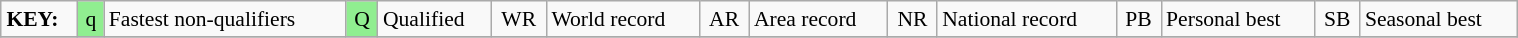<table class="wikitable" style="margin:0.5em auto; font-size:90%;position:relative;" width=80%>
<tr>
<td><strong>KEY:</strong></td>
<td bgcolor=lightgreen align=center>q</td>
<td>Fastest non-qualifiers</td>
<td bgcolor=lightgreen align=center>Q</td>
<td>Qualified</td>
<td align=center>WR</td>
<td>World record</td>
<td align=center>AR</td>
<td>Area record</td>
<td align=center>NR</td>
<td>National record</td>
<td align=center>PB</td>
<td>Personal best</td>
<td align=center>SB</td>
<td>Seasonal best</td>
</tr>
<tr>
</tr>
</table>
